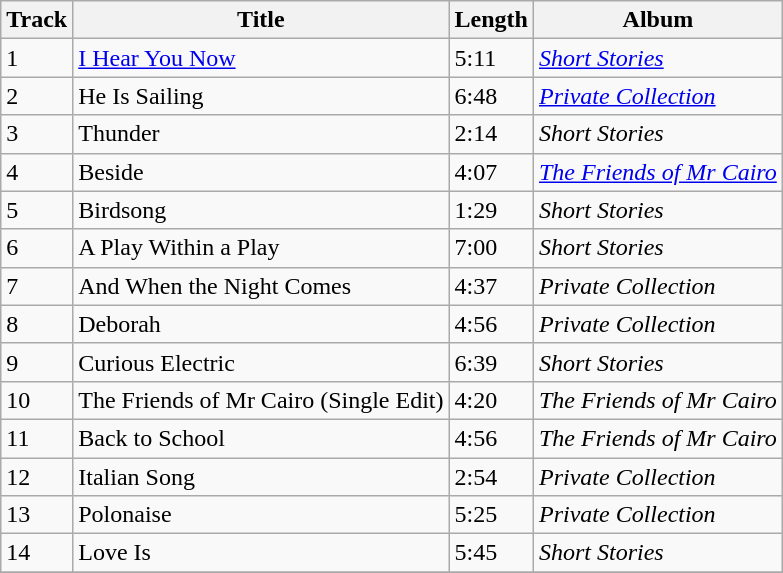<table class="wikitable sortable">
<tr>
<th>Track</th>
<th>Title</th>
<th>Length</th>
<th>Album</th>
</tr>
<tr>
<td>1</td>
<td><a href='#'>I Hear You Now</a></td>
<td>5:11</td>
<td><em><a href='#'>Short Stories</a></em></td>
</tr>
<tr>
<td>2</td>
<td>He Is Sailing</td>
<td>6:48</td>
<td><em><a href='#'>Private Collection</a></em></td>
</tr>
<tr>
<td>3</td>
<td>Thunder</td>
<td>2:14</td>
<td><em>Short Stories</em></td>
</tr>
<tr>
<td>4</td>
<td>Beside</td>
<td>4:07</td>
<td><em><a href='#'>The Friends of Mr Cairo</a></em></td>
</tr>
<tr>
<td>5</td>
<td>Birdsong</td>
<td>1:29</td>
<td><em>Short Stories</em></td>
</tr>
<tr>
<td>6</td>
<td>A Play Within a Play</td>
<td>7:00</td>
<td><em>Short Stories</em></td>
</tr>
<tr>
<td>7</td>
<td>And When the Night Comes</td>
<td>4:37</td>
<td><em>Private Collection</em></td>
</tr>
<tr>
<td>8</td>
<td>Deborah</td>
<td>4:56</td>
<td><em>Private Collection</em></td>
</tr>
<tr>
<td>9</td>
<td>Curious Electric</td>
<td>6:39</td>
<td><em>Short Stories</em></td>
</tr>
<tr>
<td>10</td>
<td>The Friends of Mr Cairo (Single Edit)</td>
<td>4:20</td>
<td><em>The Friends of Mr Cairo</em></td>
</tr>
<tr>
<td>11</td>
<td>Back to School</td>
<td>4:56</td>
<td><em>The Friends of Mr Cairo</em></td>
</tr>
<tr>
<td>12</td>
<td>Italian Song</td>
<td>2:54</td>
<td><em>Private Collection</em></td>
</tr>
<tr>
<td>13</td>
<td>Polonaise</td>
<td>5:25</td>
<td><em>Private Collection</em></td>
</tr>
<tr>
<td>14</td>
<td>Love Is</td>
<td>5:45</td>
<td><em>Short Stories</em></td>
</tr>
<tr>
</tr>
</table>
